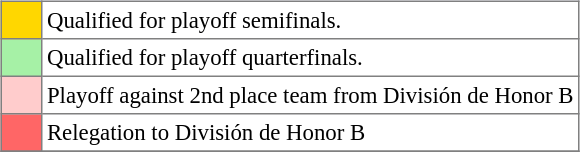<table style="margin:1em auto;">
<tr>
<td><br><table bgcolor="#f7f8ff" cellpadding="3" cellspacing="0" border="1" style="font-size: 95%; border: gray solid 1px; border-collapse: collapse;text-align:center;">
<tr>
<td style="background: #FFD700;" width="20"></td>
<td bgcolor="#ffffff" align="left">Qualified for playoff semifinals.</td>
</tr>
<tr>
<td style="background: #A6F1A6;" width="20"></td>
<td bgcolor="#ffffff" align="left">Qualified for playoff quarterfinals.</td>
</tr>
<tr>
<td style="background: #FFCCCC;" width="20"></td>
<td bgcolor="#ffffff" align="left">Playoff against 2nd place team from División de Honor B</td>
</tr>
<tr>
<td style="background: #FF6666;" width="20"></td>
<td bgcolor="#ffffff" align="left">Relegation to División de Honor B</td>
</tr>
<tr>
</tr>
</table>
</td>
</tr>
</table>
